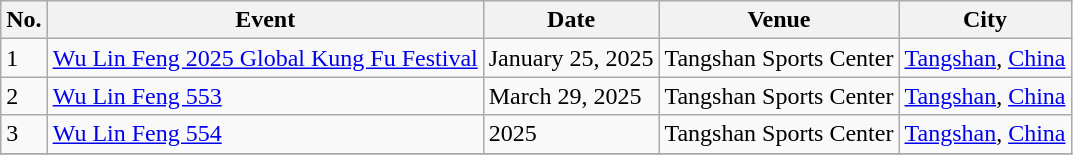<table class="wikitable sortable">
<tr>
<th>No.</th>
<th>Event</th>
<th>Date</th>
<th>Venue</th>
<th>City</th>
</tr>
<tr>
<td>1</td>
<td><a href='#'>Wu Lin Feng 2025 Global Kung Fu Festival</a></td>
<td>January 25, 2025</td>
<td>Tangshan Sports Center</td>
<td> <a href='#'>Tangshan</a>, <a href='#'>China</a></td>
</tr>
<tr>
<td>2</td>
<td><a href='#'>Wu Lin Feng 553</a></td>
<td>March 29, 2025</td>
<td>Tangshan Sports Center</td>
<td> <a href='#'>Tangshan</a>, <a href='#'>China</a></td>
</tr>
<tr>
<td>3</td>
<td><a href='#'>Wu Lin Feng 554</a></td>
<td>2025</td>
<td>Tangshan Sports Center</td>
<td> <a href='#'>Tangshan</a>, <a href='#'>China</a></td>
</tr>
<tr>
</tr>
</table>
